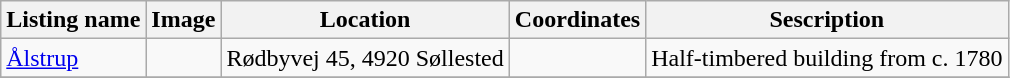<table class="wikitable sortable">
<tr>
<th>Listing name</th>
<th>Image</th>
<th>Location</th>
<th>Coordinates</th>
<th>Sescription</th>
</tr>
<tr>
<td><a href='#'>Ålstrup</a></td>
<td></td>
<td>Rødbyvej 45, 4920 Søllested</td>
<td></td>
<td>Half-timbered building from c. 1780</td>
</tr>
<tr>
</tr>
</table>
